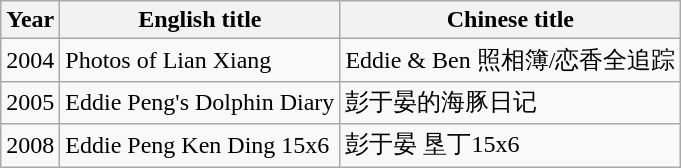<table class="wikitable sortable">
<tr>
<th>Year</th>
<th>English title</th>
<th>Chinese title</th>
</tr>
<tr>
<td>2004</td>
<td>Photos of Lian Xiang</td>
<td>Eddie & Ben 照相簿/恋香全追踪</td>
</tr>
<tr>
<td>2005</td>
<td>Eddie Peng's Dolphin Diary</td>
<td>彭于晏的海豚日记</td>
</tr>
<tr>
<td>2008</td>
<td>Eddie Peng Ken Ding 15x6</td>
<td>彭于晏 垦丁15x6</td>
</tr>
</table>
